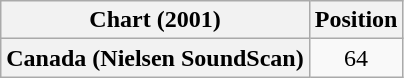<table class="wikitable plainrowheaders" style="text-align:center;">
<tr>
<th>Chart (2001)</th>
<th>Position</th>
</tr>
<tr>
<th scope="row">Canada (Nielsen SoundScan)</th>
<td>64</td>
</tr>
</table>
